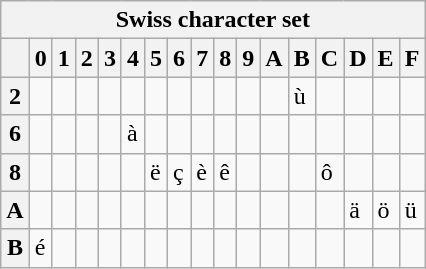<table class="wikitable">
<tr>
<th colspan="17">Swiss character set</th>
</tr>
<tr>
<th></th>
<th>0</th>
<th>1</th>
<th>2</th>
<th>3</th>
<th>4</th>
<th>5</th>
<th>6</th>
<th>7</th>
<th>8</th>
<th>9</th>
<th>A</th>
<th>B</th>
<th>C</th>
<th>D</th>
<th>E</th>
<th>F</th>
</tr>
<tr>
<th>2</th>
<td></td>
<td></td>
<td></td>
<td></td>
<td></td>
<td></td>
<td></td>
<td></td>
<td></td>
<td></td>
<td></td>
<td>ù</td>
<td></td>
<td></td>
<td></td>
<td></td>
</tr>
<tr>
<th>6</th>
<td></td>
<td></td>
<td></td>
<td></td>
<td>à</td>
<td></td>
<td></td>
<td></td>
<td></td>
<td></td>
<td></td>
<td></td>
<td></td>
<td></td>
<td></td>
<td></td>
</tr>
<tr>
<th>8</th>
<td></td>
<td></td>
<td></td>
<td></td>
<td></td>
<td>ë</td>
<td>ç</td>
<td>è</td>
<td>ê</td>
<td></td>
<td></td>
<td></td>
<td>ô</td>
<td></td>
<td></td>
<td></td>
</tr>
<tr>
<th>A</th>
<td></td>
<td></td>
<td></td>
<td></td>
<td></td>
<td></td>
<td></td>
<td></td>
<td></td>
<td></td>
<td></td>
<td></td>
<td></td>
<td>ä</td>
<td>ö</td>
<td>ü</td>
</tr>
<tr>
<th>B</th>
<td>é</td>
<td></td>
<td></td>
<td></td>
<td></td>
<td></td>
<td></td>
<td></td>
<td></td>
<td></td>
<td></td>
<td></td>
<td></td>
<td></td>
<td></td>
<td></td>
</tr>
</table>
